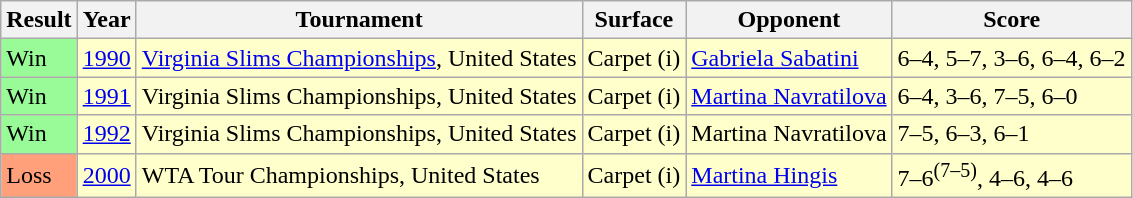<table class="sortable wikitable">
<tr>
<th>Result</th>
<th>Year</th>
<th>Tournament</th>
<th>Surface</th>
<th>Opponent</th>
<th class="unsortable">Score</th>
</tr>
<tr bgcolor=#FFC>
<td style="background:#98fb98;">Win</td>
<td><a href='#'>1990</a></td>
<td><a href='#'>Virginia Slims Championships</a>, United States</td>
<td>Carpet (i)</td>
<td> <a href='#'>Gabriela Sabatini</a></td>
<td>6–4, 5–7, 3–6, 6–4, 6–2</td>
</tr>
<tr bgcolor=#FFC>
<td style="background:#98fb98;">Win</td>
<td><a href='#'>1991</a></td>
<td>Virginia Slims Championships, United States</td>
<td>Carpet (i)</td>
<td> <a href='#'>Martina Navratilova</a></td>
<td>6–4, 3–6, 7–5, 6–0</td>
</tr>
<tr bgcolor=#FFC>
<td style="background:#98fb98;">Win</td>
<td><a href='#'>1992</a></td>
<td>Virginia Slims Championships, United States</td>
<td>Carpet (i)</td>
<td> Martina Navratilova</td>
<td>7–5, 6–3, 6–1</td>
</tr>
<tr bgcolor=#FFC>
<td style="background:#ffa07a;">Loss</td>
<td><a href='#'>2000</a></td>
<td>WTA Tour Championships, United States</td>
<td>Carpet (i)</td>
<td> <a href='#'>Martina Hingis</a></td>
<td>7–6<sup>(7–5)</sup>, 4–6, 4–6</td>
</tr>
</table>
